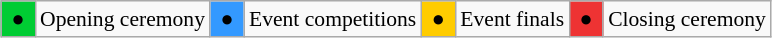<table class="wikitable" style="margin:0.5em auto; font-size:90%;position:relative;">
<tr>
<td bgcolor=#00cc33 align=center> ● </td>
<td>Opening ceremony</td>
<td bgcolor=#3399ff align=center> ● </td>
<td>Event competitions</td>
<td bgcolor=#ffcc00 align=center> ● </td>
<td>Event finals</td>
<td bgcolor=#ee3333> ● </td>
<td>Closing ceremony</td>
</tr>
</table>
